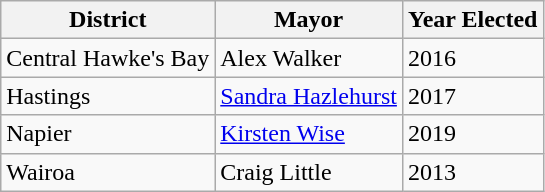<table class="wikitable">
<tr>
<th>District</th>
<th>Mayor</th>
<th>Year Elected</th>
</tr>
<tr>
<td>Central Hawke's Bay</td>
<td>Alex Walker</td>
<td>2016</td>
</tr>
<tr>
<td>Hastings</td>
<td><a href='#'>Sandra Hazlehurst</a></td>
<td>2017</td>
</tr>
<tr>
<td>Napier</td>
<td><a href='#'>Kirsten Wise</a></td>
<td>2019</td>
</tr>
<tr>
<td>Wairoa</td>
<td>Craig Little</td>
<td>2013</td>
</tr>
</table>
